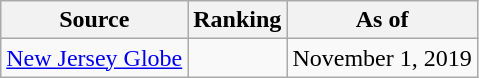<table class="wikitable" style="text-align:center">
<tr>
<th>Source</th>
<th>Ranking</th>
<th>As of</th>
</tr>
<tr>
<td align=left><a href='#'>New Jersey Globe</a></td>
<td></td>
<td>November 1, 2019</td>
</tr>
</table>
